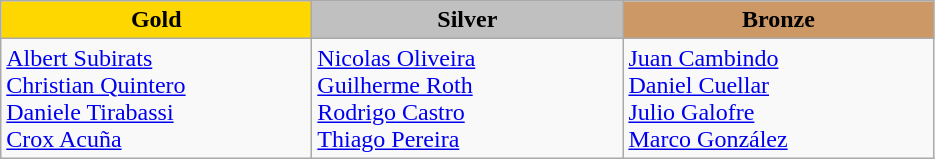<table class="wikitable" style="text-align:left">
<tr align="center">
<td width=200 bgcolor=gold><strong>Gold</strong></td>
<td width=200 bgcolor=silver><strong>Silver</strong></td>
<td width=200 bgcolor=CC9966><strong>Bronze</strong></td>
</tr>
<tr>
<td><a href='#'>Albert Subirats</a><br><a href='#'>Christian Quintero</a><br><a href='#'>Daniele Tirabassi</a><br><a href='#'>Crox Acuña</a><br><em></em></td>
<td><a href='#'>Nicolas Oliveira</a><br><a href='#'>Guilherme Roth</a><br><a href='#'>Rodrigo Castro</a><br><a href='#'>Thiago Pereira</a><br><em></em></td>
<td><a href='#'>Juan Cambindo</a><br><a href='#'>Daniel Cuellar</a><br><a href='#'>Julio Galofre</a><br><a href='#'>Marco González</a><br><em></em></td>
</tr>
</table>
